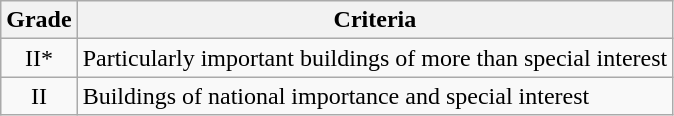<table class="wikitable">
<tr>
<th>Grade</th>
<th>Criteria</th>
</tr>
<tr>
<td align="center" >II*</td>
<td>Particularly important buildings of more than special interest</td>
</tr>
<tr>
<td align="center" >II</td>
<td>Buildings of national importance and special interest</td>
</tr>
</table>
